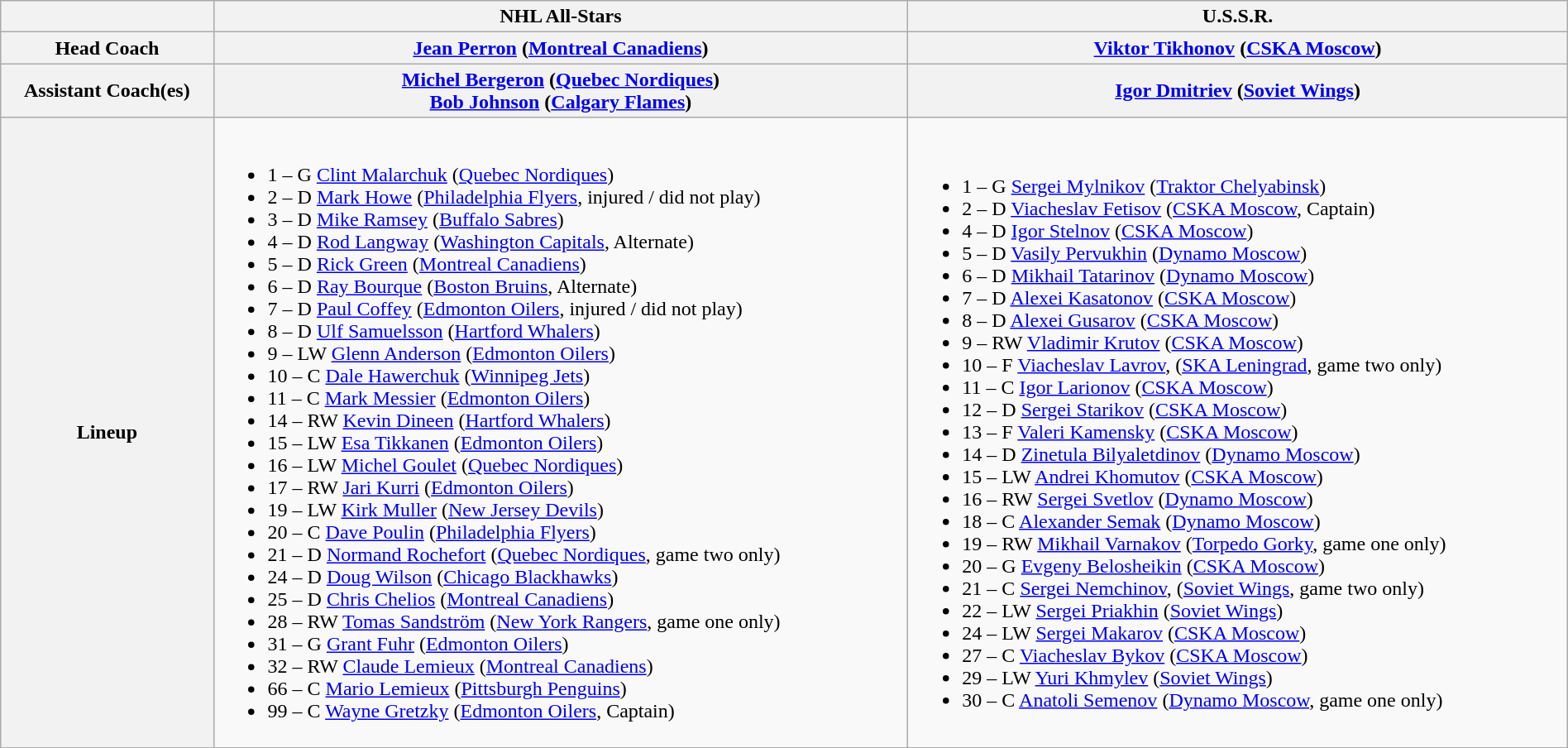<table class="wikitable" style="width:100%">
<tr>
<th></th>
<th>NHL All-Stars</th>
<th>U.S.S.R.</th>
</tr>
<tr>
<th>Head Coach</th>
<th> <a href='#'>Jean Perron</a> (<a href='#'>Montreal Canadiens</a>)</th>
<th><a href='#'>Viktor Tikhonov</a> (<a href='#'>CSKA Moscow</a>)</th>
</tr>
<tr>
<th>Assistant Coach(es)</th>
<th> <a href='#'>Michel Bergeron</a> (<a href='#'>Quebec Nordiques</a>) <br> <a href='#'>Bob Johnson</a> (<a href='#'>Calgary Flames</a>)</th>
<th><a href='#'>Igor Dmitriev</a> (<a href='#'>Soviet Wings</a>)</th>
</tr>
<tr>
<th>Lineup</th>
<td><br><ul><li>  1 – G <a href='#'>Clint Malarchuk</a> (<a href='#'>Quebec Nordiques</a>)</li><li>  2 – D <a href='#'>Mark Howe</a> (<a href='#'>Philadelphia Flyers</a>, injured / did not play)</li><li>  3 – D <a href='#'>Mike Ramsey</a> (<a href='#'>Buffalo Sabres</a>)</li><li>  4 – D <a href='#'>Rod Langway</a> (<a href='#'>Washington Capitals</a>, Alternate)</li><li>  5 – D <a href='#'>Rick Green</a> (<a href='#'>Montreal Canadiens</a>)</li><li>  6 – D <a href='#'>Ray Bourque</a> (<a href='#'>Boston Bruins</a>, Alternate)</li><li>  7 – D <a href='#'>Paul Coffey</a> (<a href='#'>Edmonton Oilers</a>, injured / did not play)</li><li>  8 – D <a href='#'>Ulf Samuelsson</a> (<a href='#'>Hartford Whalers</a>)</li><li>  9 – LW <a href='#'>Glenn Anderson</a> (<a href='#'>Edmonton Oilers</a>)</li><li>  10 – C <a href='#'>Dale Hawerchuk</a> (<a href='#'>Winnipeg Jets</a>)</li><li>  11 – C <a href='#'>Mark Messier</a> (<a href='#'>Edmonton Oilers</a>)</li><li>  14 – RW <a href='#'>Kevin Dineen</a> (<a href='#'>Hartford Whalers</a>)</li><li>  15 – LW <a href='#'>Esa Tikkanen</a> (<a href='#'>Edmonton Oilers</a>)</li><li>  16 – LW <a href='#'>Michel Goulet</a> (<a href='#'>Quebec Nordiques</a>)</li><li>  17 – RW <a href='#'>Jari Kurri</a> (<a href='#'>Edmonton Oilers</a>)</li><li>  19 – LW <a href='#'>Kirk Muller</a> (<a href='#'>New Jersey Devils</a>)</li><li>  20 – C <a href='#'>Dave Poulin</a> (<a href='#'>Philadelphia Flyers</a>)</li><li>  21 – D <a href='#'>Normand Rochefort</a> (<a href='#'>Quebec Nordiques</a>, game two only)</li><li>  24 – D <a href='#'>Doug Wilson</a> (<a href='#'>Chicago Blackhawks</a>)</li><li>  25 – D <a href='#'>Chris Chelios</a> (<a href='#'>Montreal Canadiens</a>)</li><li>  28 – RW <a href='#'>Tomas Sandström</a> (<a href='#'>New York Rangers</a>, game one only)</li><li>  31 – G <a href='#'>Grant Fuhr</a> (<a href='#'>Edmonton Oilers</a>)</li><li>  32 – RW <a href='#'>Claude Lemieux</a> (<a href='#'>Montreal Canadiens</a>)</li><li>  66 – C <a href='#'>Mario Lemieux</a> (<a href='#'>Pittsburgh Penguins</a>)</li><li>  99 – C <a href='#'>Wayne Gretzky</a> (<a href='#'>Edmonton Oilers</a>, Captain)</li></ul></td>
<td><br><ul><li>1 – G <a href='#'>Sergei Mylnikov</a> (<a href='#'>Traktor Chelyabinsk</a>)</li><li>2 – D <a href='#'>Viacheslav Fetisov</a> (<a href='#'>CSKA Moscow</a>, Captain)</li><li>4 – D <a href='#'>Igor Stelnov</a> (<a href='#'>CSKA Moscow</a>)</li><li>5 – D <a href='#'>Vasily Pervukhin</a> (<a href='#'>Dynamo Moscow</a>)</li><li>6 – D <a href='#'>Mikhail Tatarinov</a> (<a href='#'>Dynamo Moscow</a>)</li><li>7 – D <a href='#'>Alexei Kasatonov</a> (<a href='#'>CSKA Moscow</a>)</li><li>8 – D <a href='#'>Alexei Gusarov</a> (<a href='#'>CSKA Moscow</a>)</li><li>9 – RW <a href='#'>Vladimir Krutov</a> (<a href='#'>CSKA Moscow</a>)</li><li>10 – F <a href='#'>Viacheslav Lavrov</a>, (<a href='#'>SKA Leningrad</a>, game two only)</li><li>11 – C <a href='#'>Igor Larionov</a> (<a href='#'>CSKA Moscow</a>)</li><li>12 – D <a href='#'>Sergei Starikov</a> (<a href='#'>CSKA Moscow</a>)</li><li>13 – F <a href='#'>Valeri Kamensky</a> (<a href='#'>CSKA Moscow</a>)</li><li>14 – D <a href='#'>Zinetula Bilyaletdinov</a> (<a href='#'>Dynamo Moscow</a>)</li><li>15 – LW <a href='#'>Andrei Khomutov</a> (<a href='#'>CSKA Moscow</a>)</li><li>16 – RW <a href='#'>Sergei Svetlov</a> (<a href='#'>Dynamo Moscow</a>)</li><li>18 – C <a href='#'>Alexander Semak</a> (<a href='#'>Dynamo Moscow</a>)</li><li>19 – RW <a href='#'>Mikhail Varnakov</a> (<a href='#'>Torpedo Gorky</a>, game one only)</li><li>20 – G <a href='#'>Evgeny Belosheikin</a> (<a href='#'>CSKA Moscow</a>)</li><li>21 – C <a href='#'>Sergei Nemchinov</a>, (<a href='#'>Soviet Wings</a>, game two only)</li><li>22 – LW <a href='#'>Sergei Priakhin</a> (<a href='#'>Soviet Wings</a>)</li><li>24 – LW <a href='#'>Sergei Makarov</a> (<a href='#'>CSKA Moscow</a>)</li><li>27 – C <a href='#'>Viacheslav Bykov</a> (<a href='#'>CSKA Moscow</a>)</li><li>29 – LW <a href='#'>Yuri Khmylev</a> (<a href='#'>Soviet Wings</a>)</li><li>30 – C <a href='#'>Anatoli Semenov</a> (<a href='#'>Dynamo Moscow</a>, game one only)</li></ul></td>
</tr>
</table>
